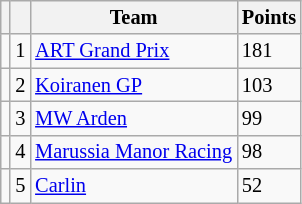<table class="wikitable" style="font-size: 85%;">
<tr>
<th></th>
<th></th>
<th>Team</th>
<th>Points</th>
</tr>
<tr>
<td align="left"></td>
<td align="center">1</td>
<td> <a href='#'>ART Grand Prix</a></td>
<td>181</td>
</tr>
<tr>
<td align="left"></td>
<td align="center">2</td>
<td> <a href='#'>Koiranen GP</a></td>
<td>103</td>
</tr>
<tr>
<td align="left"></td>
<td align="center">3</td>
<td> <a href='#'>MW Arden</a></td>
<td>99</td>
</tr>
<tr>
<td align="left"></td>
<td align="center">4</td>
<td> <a href='#'>Marussia Manor Racing</a></td>
<td>98</td>
</tr>
<tr>
<td align="left"></td>
<td align="center">5</td>
<td> <a href='#'>Carlin</a></td>
<td>52</td>
</tr>
</table>
